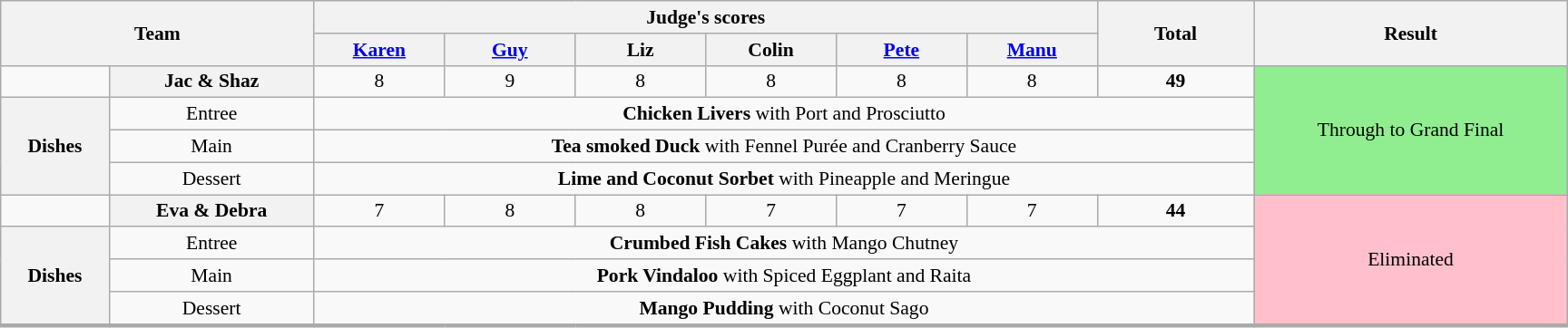<table class="wikitable plainrowheaders" style="margin:1em auto; text-align:center; font-size:90%; width:80em;">
<tr>
<th rowspan="2" style="width:20%;" colspan="2">Team</th>
<th colspan="6" style="width:50%;">Judge's scores</th>
<th rowspan="2" style="width:10%;">Total<br></th>
<th rowspan="2" style="width:20%;">Result</th>
</tr>
<tr>
<th style="width:50px;"><a href='#'>Karen</a></th>
<th style="width:50px;"><a href='#'>Guy</a></th>
<th style="width:50px;">Liz</th>
<th style="width:50px;">Colin</th>
<th style="width:50px;"><a href='#'>Pete</a></th>
<th style="width:50px;"><a href='#'>Manu</a></th>
</tr>
<tr>
<td></td>
<th>Jac & Shaz</th>
<td>8</td>
<td>9</td>
<td>8</td>
<td>8</td>
<td>8</td>
<td>8</td>
<td><strong>49</strong></td>
<td rowspan="4" style="background:lightgreen">Through to Grand Final</td>
</tr>
<tr>
<th rowspan="3">Dishes</th>
<td>Entree</td>
<td colspan="7"><strong>Chicken Livers</strong> with Port and Prosciutto</td>
</tr>
<tr>
<td>Main</td>
<td colspan="7"><strong>Tea smoked Duck</strong> with Fennel Purée and Cranberry Sauce</td>
</tr>
<tr>
<td>Dessert</td>
<td colspan="7"><strong>Lime and Coconut Sorbet</strong> with Pineapple and Meringue</td>
</tr>
<tr>
<td></td>
<th>Eva & Debra</th>
<td>7</td>
<td>8</td>
<td>8</td>
<td>7</td>
<td>7</td>
<td>7</td>
<td><strong>44</strong></td>
<td rowspan="4" bgcolor="pink">Eliminated</td>
</tr>
<tr>
<th rowspan="3">Dishes</th>
<td>Entree</td>
<td colspan="7"><strong>Crumbed Fish Cakes</strong> with Mango Chutney</td>
</tr>
<tr>
<td>Main</td>
<td colspan="7"><strong>Pork Vindaloo</strong> with Spiced Eggplant and Raita</td>
</tr>
<tr>
<td>Dessert</td>
<td colspan="7"><strong>Mango Pudding</strong> with Coconut Sago</td>
</tr>
<tr style="border-top:3px solid #aaa;">
</tr>
</table>
